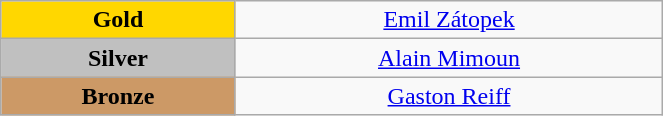<table class="wikitable" style="text-align:center; " width="35%">
<tr>
<td bgcolor="gold"><strong>Gold</strong></td>
<td><a href='#'>Emil Zátopek</a><br>  <small><em></em></small></td>
</tr>
<tr>
<td bgcolor="silver"><strong>Silver</strong></td>
<td><a href='#'>Alain Mimoun</a><br>  <small><em></em></small></td>
</tr>
<tr>
<td bgcolor="CC9966"><strong>Bronze</strong></td>
<td><a href='#'>Gaston Reiff</a><br>  <small><em></em></small></td>
</tr>
</table>
